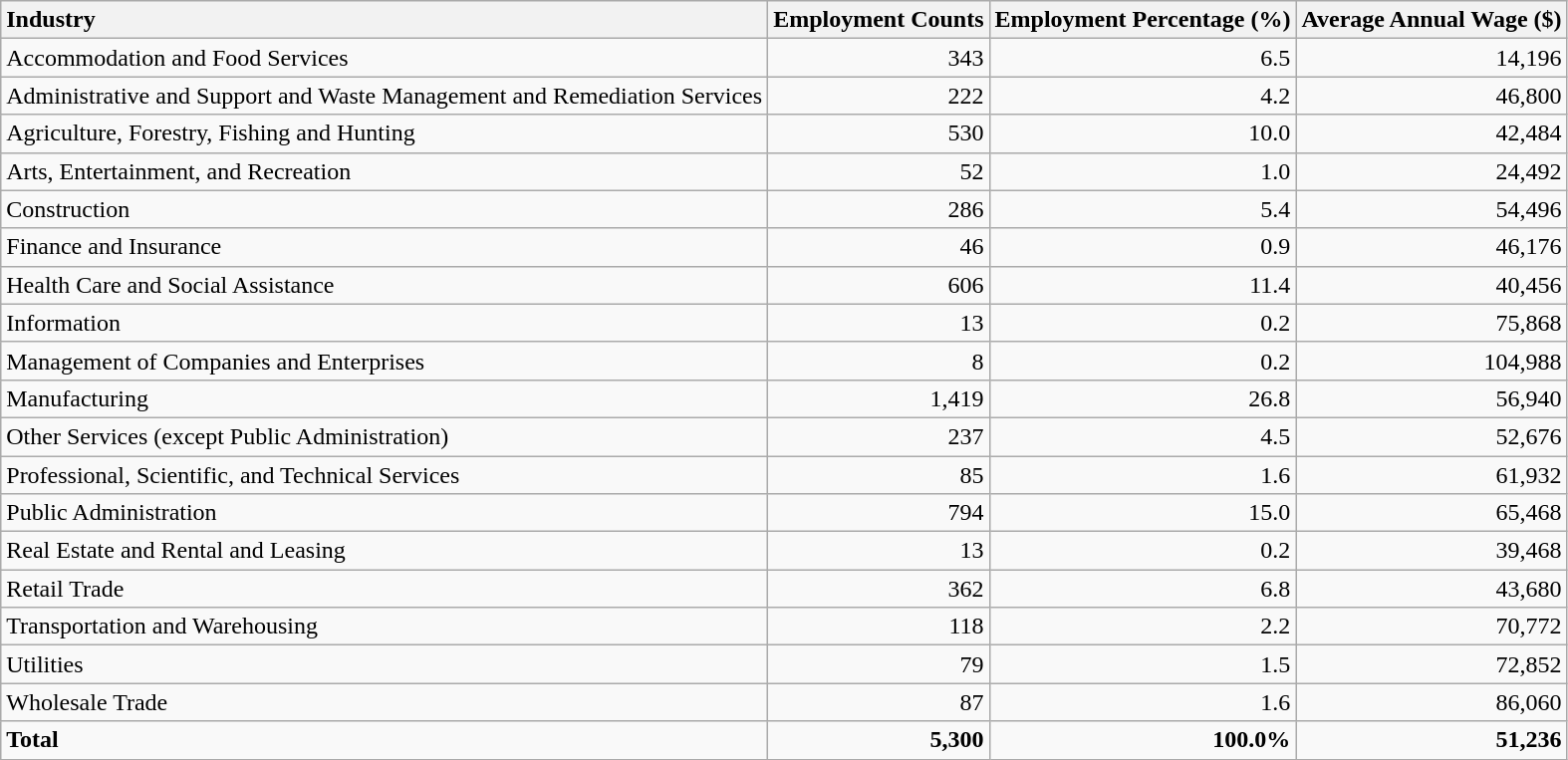<table class="wikitable sortable">
<tr>
<th style="text-align:left;">Industry</th>
<th style="text-align:right;">Employment Counts</th>
<th style="text-align:right;">Employment Percentage (%)</th>
<th style="text-align:right;">Average Annual Wage ($)</th>
</tr>
<tr>
<td style="text-align:left;">Accommodation and Food Services</td>
<td style="text-align:right;">343</td>
<td style="text-align:right;">6.5</td>
<td style="text-align:right;">14,196</td>
</tr>
<tr>
<td style="text-align:left;">Administrative and Support and Waste Management and Remediation Services</td>
<td style="text-align:right;">222</td>
<td style="text-align:right;">4.2</td>
<td style="text-align:right;">46,800</td>
</tr>
<tr>
<td style="text-align:left;">Agriculture, Forestry, Fishing and Hunting</td>
<td style="text-align:right;">530</td>
<td style="text-align:right;">10.0</td>
<td style="text-align:right;">42,484</td>
</tr>
<tr>
<td style="text-align:left;">Arts, Entertainment, and Recreation</td>
<td style="text-align:right;">52</td>
<td style="text-align:right;">1.0</td>
<td style="text-align:right;">24,492</td>
</tr>
<tr>
<td style="text-align:left;">Construction</td>
<td style="text-align:right;">286</td>
<td style="text-align:right;">5.4</td>
<td style="text-align:right;">54,496</td>
</tr>
<tr>
<td style="text-align:left;">Finance and Insurance</td>
<td style="text-align:right;">46</td>
<td style="text-align:right;">0.9</td>
<td style="text-align:right;">46,176</td>
</tr>
<tr>
<td style="text-align:left;">Health Care and Social Assistance</td>
<td style="text-align:right;">606</td>
<td style="text-align:right;">11.4</td>
<td style="text-align:right;">40,456</td>
</tr>
<tr>
<td style="text-align:left;">Information</td>
<td style="text-align:right;">13</td>
<td style="text-align:right;">0.2</td>
<td style="text-align:right;">75,868</td>
</tr>
<tr>
<td style="text-align:left;">Management of Companies and Enterprises</td>
<td style="text-align:right;">8</td>
<td style="text-align:right;">0.2</td>
<td style="text-align:right;">104,988</td>
</tr>
<tr>
<td style="text-align:left;">Manufacturing</td>
<td style="text-align:right;">1,419</td>
<td style="text-align:right;">26.8</td>
<td style="text-align:right;">56,940</td>
</tr>
<tr>
<td style="text-align:left;">Other Services (except Public Administration)</td>
<td style="text-align:right;">237</td>
<td style="text-align:right;">4.5</td>
<td style="text-align:right;">52,676</td>
</tr>
<tr>
<td style="text-align:left;">Professional, Scientific, and Technical Services</td>
<td style="text-align:right;">85</td>
<td style="text-align:right;">1.6</td>
<td style="text-align:right;">61,932</td>
</tr>
<tr>
<td style="text-align:left;">Public Administration</td>
<td style="text-align:right;">794</td>
<td style="text-align:right;">15.0</td>
<td style="text-align:right;">65,468</td>
</tr>
<tr>
<td style="text-align:left;">Real Estate and Rental and Leasing</td>
<td style="text-align:right;">13</td>
<td style="text-align:right;">0.2</td>
<td style="text-align:right;">39,468</td>
</tr>
<tr>
<td style="text-align:left;">Retail Trade</td>
<td style="text-align:right;">362</td>
<td style="text-align:right;">6.8</td>
<td style="text-align:right;">43,680</td>
</tr>
<tr>
<td style="text-align:left;">Transportation and Warehousing</td>
<td style="text-align:right;">118</td>
<td style="text-align:right;">2.2</td>
<td style="text-align:right;">70,772</td>
</tr>
<tr>
<td style="text-align:left;">Utilities</td>
<td style="text-align:right;">79</td>
<td style="text-align:right;">1.5</td>
<td style="text-align:right;">72,852</td>
</tr>
<tr>
<td style="text-align:left;">Wholesale Trade</td>
<td style="text-align:right;">87</td>
<td style="text-align:right;">1.6</td>
<td style="text-align:right;">86,060</td>
</tr>
<tr>
<td style="text-align:left; font-weight:bold;"><strong>Total</strong></td>
<td style="text-align:right; font-weight:bold;"><strong>5,300</strong></td>
<td style="text-align:right; font-weight:bold;"><strong>100.0%</strong></td>
<td style="text-align:right; font-weight:bold;"><strong>51,236</strong></td>
</tr>
</table>
